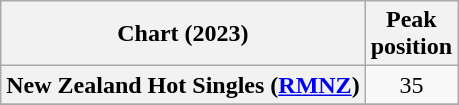<table class="wikitable sortable plainrowheaders" style="text-align:center">
<tr>
<th scope="col">Chart (2023)</th>
<th scope="col">Peak<br>position</th>
</tr>
<tr>
<th scope="row">New Zealand Hot Singles (<a href='#'>RMNZ</a>)</th>
<td>35</td>
</tr>
<tr>
</tr>
</table>
